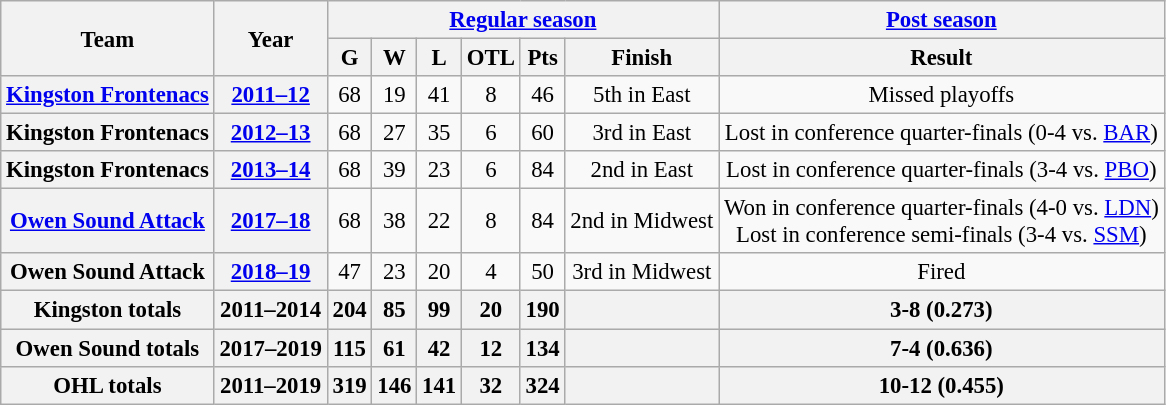<table class="wikitable" style="font-size: 95%; text-align:center;">
<tr>
<th rowspan="2">Team</th>
<th rowspan="2">Year</th>
<th colspan="6"><a href='#'>Regular season</a></th>
<th colspan="1"><a href='#'>Post season</a></th>
</tr>
<tr>
<th>G</th>
<th>W</th>
<th>L</th>
<th>OTL</th>
<th>Pts</th>
<th>Finish</th>
<th>Result</th>
</tr>
<tr>
<th><a href='#'>Kingston Frontenacs</a></th>
<th><a href='#'>2011–12</a></th>
<td>68</td>
<td>19</td>
<td>41</td>
<td>8</td>
<td>46</td>
<td>5th in East</td>
<td>Missed playoffs</td>
</tr>
<tr>
<th>Kingston Frontenacs</th>
<th><a href='#'>2012–13</a></th>
<td>68</td>
<td>27</td>
<td>35</td>
<td>6</td>
<td>60</td>
<td>3rd in East</td>
<td>Lost in conference quarter-finals (0-4 vs. <a href='#'>BAR</a>)</td>
</tr>
<tr>
<th>Kingston Frontenacs</th>
<th><a href='#'>2013–14</a></th>
<td>68</td>
<td>39</td>
<td>23</td>
<td>6</td>
<td>84</td>
<td>2nd in East</td>
<td>Lost in conference quarter-finals (3-4 vs. <a href='#'>PBO</a>)</td>
</tr>
<tr>
<th><a href='#'>Owen Sound Attack</a></th>
<th><a href='#'>2017–18</a></th>
<td>68</td>
<td>38</td>
<td>22</td>
<td>8</td>
<td>84</td>
<td>2nd in Midwest</td>
<td>Won in conference quarter-finals (4-0 vs. <a href='#'>LDN</a>) <br> Lost in conference semi-finals (3-4 vs. <a href='#'>SSM</a>)</td>
</tr>
<tr>
<th>Owen Sound Attack</th>
<th><a href='#'>2018–19</a></th>
<td>47</td>
<td>23</td>
<td>20</td>
<td>4</td>
<td>50</td>
<td>3rd in Midwest</td>
<td>Fired</td>
</tr>
<tr align="centre" bgcolor="#dddddd">
<th>Kingston totals</th>
<th>2011–2014</th>
<th>204</th>
<th>85</th>
<th>99</th>
<th>20</th>
<th>190</th>
<th></th>
<th>3-8 (0.273)</th>
</tr>
<tr>
<th>Owen Sound totals</th>
<th>2017–2019</th>
<th>115</th>
<th>61</th>
<th>42</th>
<th>12</th>
<th>134</th>
<th></th>
<th>7-4 (0.636)</th>
</tr>
<tr>
<th>OHL totals</th>
<th>2011–2019</th>
<th>319</th>
<th>146</th>
<th>141</th>
<th>32</th>
<th>324</th>
<th></th>
<th>10-12 (0.455)</th>
</tr>
</table>
